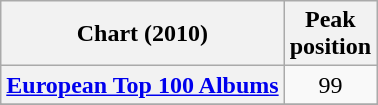<table class="wikitable sortable plainrowheaders" style="text-align:center">
<tr>
<th scope="col">Chart (2010)</th>
<th scope="col">Peak<br>position</th>
</tr>
<tr>
<th scope="row"><a href='#'>European Top 100 Albums</a></th>
<td align="center">99</td>
</tr>
<tr>
</tr>
<tr>
</tr>
<tr>
</tr>
<tr>
</tr>
</table>
